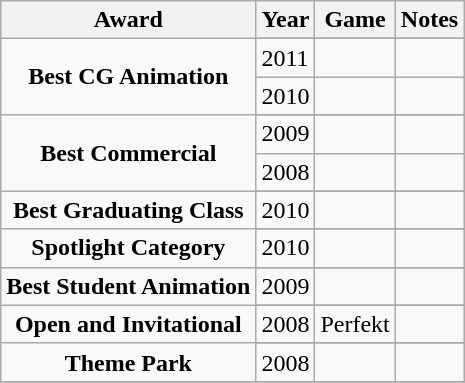<table class="wikitable">
<tr>
<th>Award</th>
<th>Year</th>
<th>Game</th>
<th>Notes</th>
</tr>
<tr>
<td rowspan="3" style="text-align:center"><strong>Best CG Animation</strong></td>
</tr>
<tr>
<td>2011</td>
<td></td>
<td></td>
</tr>
<tr>
<td style="text-align:center">2010</td>
<td></td>
<td></td>
</tr>
<tr>
<td rowspan="3" style="text-align:center"><strong>Best Commercial</strong></td>
</tr>
<tr>
<td style="text-align:center">2009</td>
<td></td>
<td></td>
</tr>
<tr>
<td style="text-align:center">2008</td>
<td></td>
<td></td>
</tr>
<tr>
<td rowspan="2" style="text-align:center"><strong>Best Graduating Class</strong></td>
</tr>
<tr>
<td style="text-align:center">2010</td>
<td></td>
<td></td>
</tr>
<tr>
<td rowspan="2" style="text-align:center"><strong>Spotlight Category</strong></td>
</tr>
<tr>
<td style="text-align:center">2010</td>
<td></td>
<td></td>
</tr>
<tr>
<td rowspan="2" style="text-align:center"><strong>Best Student Animation</strong></td>
</tr>
<tr>
<td style="text-align:center">2009</td>
<td></td>
<td></td>
</tr>
<tr>
<td rowspan="2" style="text-align:center"><strong>Open and Invitational</strong></td>
</tr>
<tr>
<td style="text-align:center">2008</td>
<td>Perfekt</td>
<td></td>
</tr>
<tr>
<td rowspan="2" style="text-align:center"><strong>Theme Park</strong></td>
</tr>
<tr>
<td style="text-align:center">2008</td>
<td></td>
<td></td>
</tr>
<tr>
</tr>
</table>
